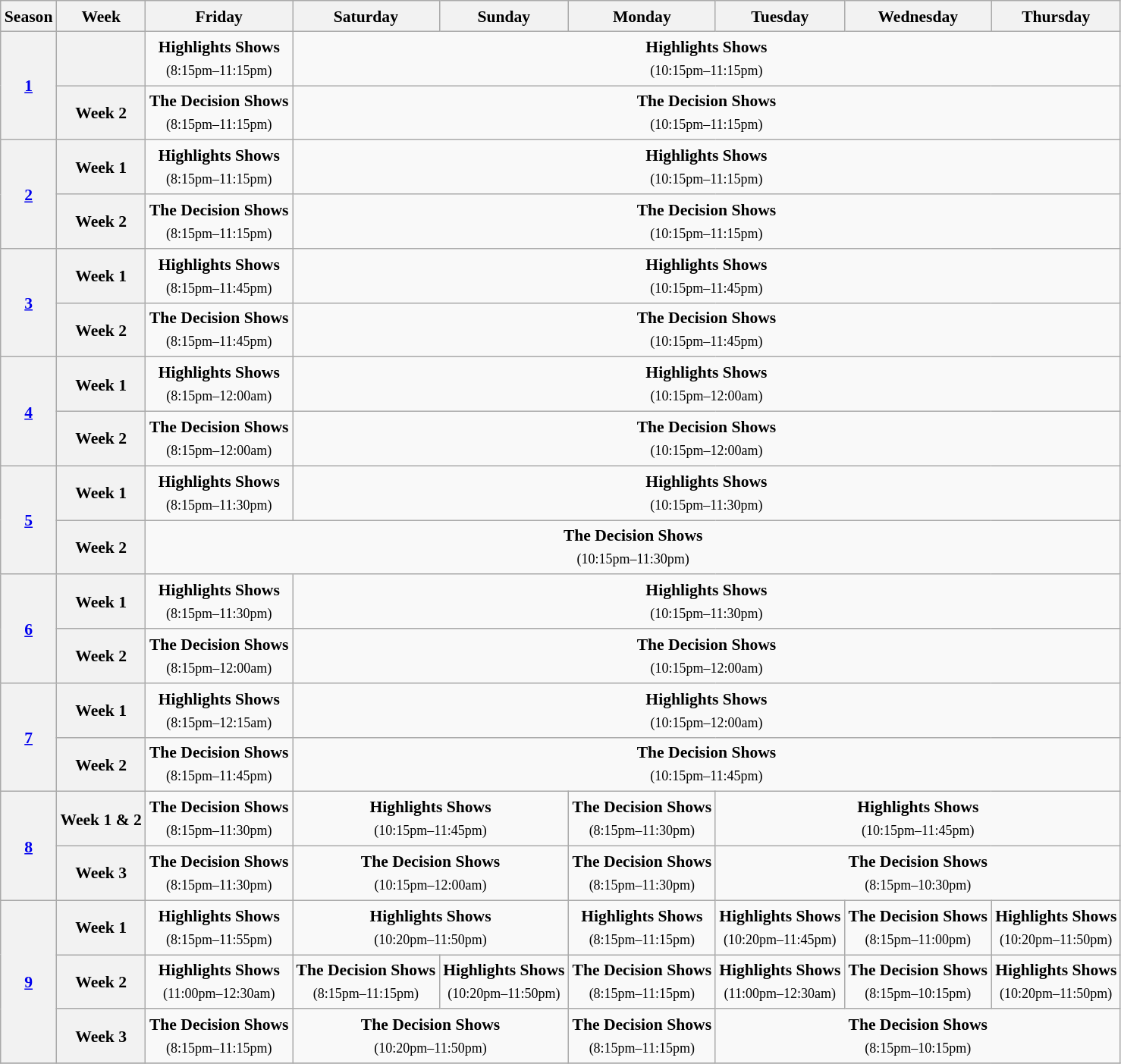<table class="wikitable" style="text-align:center; font-size:90%; line-height:20px">
<tr>
<th>Season</th>
<th>Week</th>
<th>Friday</th>
<th>Saturday</th>
<th>Sunday</th>
<th>Monday</th>
<th>Tuesday</th>
<th>Wednesday</th>
<th>Thursday</th>
</tr>
<tr>
<th rowspan="2"><a href='#'>1</a></th>
<th></th>
<td><strong>Highlights Shows</strong><br><small>(8:15pm–11:15pm)</small></td>
<td colspan="6"><strong>Highlights Shows</strong><br><small>(10:15pm–11:15pm)</small></td>
</tr>
<tr>
<th>Week 2</th>
<td><strong>The Decision Shows</strong><br><small>(8:15pm–11:15pm)</small></td>
<td colspan="6"><strong>The Decision Shows</strong><br><small>(10:15pm–11:15pm)</small></td>
</tr>
<tr>
<th rowspan="2"><a href='#'>2</a></th>
<th>Week 1</th>
<td><strong>Highlights Shows</strong><br><small>(8:15pm–11:15pm)</small></td>
<td colspan="6"><strong>Highlights Shows</strong><br><small>(10:15pm–11:15pm)</small></td>
</tr>
<tr>
<th>Week 2</th>
<td><strong>The Decision Shows</strong><br><small>(8:15pm–11:15pm)</small></td>
<td colspan="6"><strong>The Decision Shows</strong><br><small>(10:15pm–11:15pm)</small></td>
</tr>
<tr>
<th rowspan="2"><a href='#'>3</a></th>
<th>Week 1</th>
<td><strong>Highlights Shows</strong><br><small>(8:15pm–11:45pm)</small></td>
<td colspan="6"><strong>Highlights Shows</strong><br><small>(10:15pm–11:45pm)</small></td>
</tr>
<tr>
<th>Week 2</th>
<td><strong>The Decision Shows</strong><br><small>(8:15pm–11:45pm)</small></td>
<td colspan="6"><strong>The Decision Shows</strong><br><small>(10:15pm–11:45pm)</small></td>
</tr>
<tr>
<th rowspan="2"><a href='#'>4</a></th>
<th>Week 1</th>
<td><strong>Highlights Shows</strong><br><small>(8:15pm–12:00am)</small></td>
<td colspan="6"><strong>Highlights Shows</strong><br><small>(10:15pm–12:00am)</small></td>
</tr>
<tr>
<th>Week 2</th>
<td><strong>The Decision Shows</strong><br><small>(8:15pm–12:00am)</small></td>
<td colspan="6"><strong>The Decision Shows</strong><br><small>(10:15pm–12:00am)</small></td>
</tr>
<tr>
<th rowspan="2"><a href='#'>5</a></th>
<th>Week 1</th>
<td><strong>Highlights Shows</strong><br><small>(8:15pm–11:30pm)</small></td>
<td colspan="6"><strong>Highlights Shows</strong><br><small>(10:15pm–11:30pm)</small></td>
</tr>
<tr>
<th>Week 2</th>
<td colspan="7"><strong>The Decision Shows</strong><br><small>(10:15pm–11:30pm)</small></td>
</tr>
<tr>
<th rowspan="2"><a href='#'>6</a></th>
<th>Week 1</th>
<td><strong>Highlights Shows</strong><br><small>(8:15pm–11:30pm)</small></td>
<td colspan="6"><strong>Highlights Shows</strong><br><small>(10:15pm–11:30pm)</small></td>
</tr>
<tr>
<th>Week 2</th>
<td><strong>The Decision Shows</strong><br><small>(8:15pm–12:00am)</small></td>
<td colspan="6"><strong>The Decision Shows</strong><br><small>(10:15pm–12:00am)</small></td>
</tr>
<tr>
<th rowspan="2"><a href='#'>7</a></th>
<th>Week 1</th>
<td><strong>Highlights Shows</strong><br><small>(8:15pm–12:15am)</small></td>
<td colspan="6"><strong>Highlights Shows</strong><br><small>(10:15pm–12:00am)</small></td>
</tr>
<tr>
<th>Week 2</th>
<td><strong>The Decision Shows</strong><br><small>(8:15pm–11:45pm)</small></td>
<td colspan="6"><strong>The Decision Shows</strong><br><small>(10:15pm–11:45pm)</small></td>
</tr>
<tr>
<th rowspan="2"><a href='#'>8</a></th>
<th>Week 1 & 2</th>
<td><strong>The Decision Shows</strong><br><small>(8:15pm–11:30pm)</small></td>
<td colspan="2"><strong>Highlights Shows</strong><br><small>(10:15pm–11:45pm)</small></td>
<td><strong>The Decision Shows</strong><br><small>(8:15pm–11:30pm)</small></td>
<td colspan="3"><strong>Highlights Shows</strong><br><small>(10:15pm–11:45pm)</small></td>
</tr>
<tr>
<th>Week 3</th>
<td><strong>The Decision Shows</strong><br><small>(8:15pm–11:30pm)</small></td>
<td colspan="2"><strong>The Decision Shows</strong><br><small>(10:15pm–12:00am)</small></td>
<td><strong>The Decision Shows</strong><br><small>(8:15pm–11:30pm)</small></td>
<td colspan="3"><strong>The Decision Shows</strong><br><small>(8:15pm–10:30pm)</small></td>
</tr>
<tr>
<th rowspan="3"><a href='#'>9</a></th>
<th>Week 1</th>
<td><strong>Highlights Shows</strong><br><small>(8:15pm–11:55pm)</small></td>
<td colspan="2"><strong>Highlights Shows</strong><br><small>(10:20pm–11:50pm)</small></td>
<td><strong>Highlights Shows</strong><br><small>(8:15pm–11:15pm)</small></td>
<td><strong>Highlights Shows</strong><br><small>(10:20pm–11:45pm)</small></td>
<td><strong>The Decision Shows</strong><br><small>(8:15pm–11:00pm)</small></td>
<td><strong>Highlights Shows</strong><br><small>(10:20pm–11:50pm)</small></td>
</tr>
<tr>
<th>Week 2</th>
<td><strong>Highlights Shows</strong><br><small>(11:00pm–12:30am)</small></td>
<td><strong>The Decision Shows</strong><br><small>(8:15pm–11:15pm)</small></td>
<td><strong>Highlights Shows</strong><br><small>(10:20pm–11:50pm)</small></td>
<td><strong>The Decision Shows</strong><br><small>(8:15pm–11:15pm)</small></td>
<td><strong>Highlights Shows</strong><br><small>(11:00pm–12:30am)</small></td>
<td><strong>The Decision Shows</strong><br><small>(8:15pm–10:15pm)</small></td>
<td><strong>Highlights Shows</strong><br><small>(10:20pm–11:50pm)</small></td>
</tr>
<tr>
<th>Week 3</th>
<td><strong>The Decision Shows</strong><br><small>(8:15pm–11:15pm)</small></td>
<td colspan="2"><strong>The Decision Shows</strong><br><small>(10:20pm–11:50pm)</small></td>
<td><strong>The Decision Shows</strong><br><small>(8:15pm–11:15pm)</small></td>
<td colspan="3"><strong>The Decision Shows</strong><br><small>(8:15pm–10:15pm)</small></td>
</tr>
<tr>
</tr>
</table>
